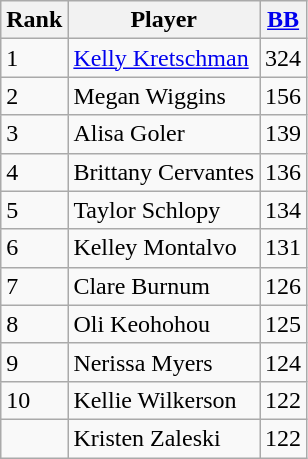<table class="wikitable" style="float:left;">
<tr style="white-space: nowrap;">
<th>Rank</th>
<th>Player</th>
<th><a href='#'>BB</a></th>
</tr>
<tr>
<td>1</td>
<td><a href='#'>Kelly Kretschman</a></td>
<td>324</td>
</tr>
<tr>
<td>2</td>
<td>Megan Wiggins</td>
<td>156</td>
</tr>
<tr>
<td>3</td>
<td>Alisa Goler</td>
<td>139</td>
</tr>
<tr>
<td>4</td>
<td>Brittany Cervantes</td>
<td>136</td>
</tr>
<tr>
<td>5</td>
<td>Taylor Schlopy</td>
<td>134</td>
</tr>
<tr>
<td>6</td>
<td>Kelley Montalvo</td>
<td>131</td>
</tr>
<tr>
<td>7</td>
<td>Clare Burnum</td>
<td>126</td>
</tr>
<tr>
<td>8</td>
<td>Oli Keohohou</td>
<td>125</td>
</tr>
<tr>
<td>9</td>
<td>Nerissa Myers</td>
<td>124</td>
</tr>
<tr>
<td>10</td>
<td>Kellie Wilkerson</td>
<td>122</td>
</tr>
<tr>
<td></td>
<td>Kristen Zaleski</td>
<td>122</td>
</tr>
</table>
